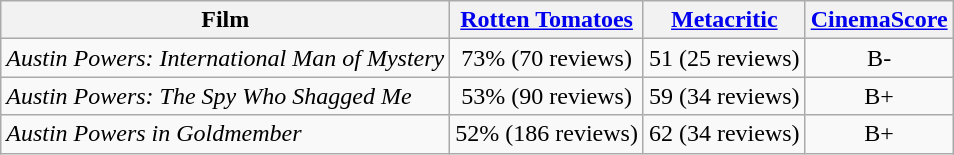<table class="wikitable plainrowheaders" style="text-align: center">
<tr>
<th>Film</th>
<th><a href='#'>Rotten Tomatoes</a></th>
<th><a href='#'>Metacritic</a></th>
<th><a href='#'>CinemaScore</a></th>
</tr>
<tr>
<td style="text-align: left"><em>Austin Powers: International Man of Mystery</em></td>
<td>73% (70 reviews)</td>
<td>51 (25 reviews)</td>
<td>B-</td>
</tr>
<tr>
<td style="text-align: left"><em>Austin Powers: The Spy Who Shagged Me</em></td>
<td>53% (90 reviews)</td>
<td>59 (34 reviews)</td>
<td>B+</td>
</tr>
<tr>
<td style="text-align: left"><em>Austin Powers in Goldmember</em></td>
<td>52% (186 reviews)</td>
<td>62 (34 reviews)</td>
<td>B+</td>
</tr>
</table>
